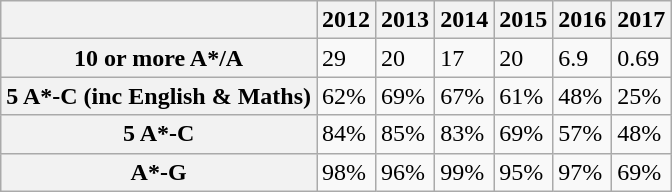<table class="wikitable">
<tr ---->
<th></th>
<th>2012 </th>
<th>2013 </th>
<th>2014 </th>
<th>2015 </th>
<th>2016</th>
<th>2017</th>
</tr>
<tr ---->
<th>10 or more A*/A</th>
<td>29</td>
<td>20</td>
<td>17</td>
<td>20</td>
<td>6.9</td>
<td>0.69</td>
</tr>
<tr ---->
<th>5 A*-C (inc English & Maths)</th>
<td>62%</td>
<td>69%</td>
<td>67%</td>
<td>61%</td>
<td>48%</td>
<td>25%</td>
</tr>
<tr ---->
<th>5 A*-C</th>
<td>84%</td>
<td>85%</td>
<td>83%</td>
<td>69%</td>
<td>57%</td>
<td>48%</td>
</tr>
<tr ---->
<th>A*-G</th>
<td>98%</td>
<td>96%</td>
<td>99%</td>
<td>95%</td>
<td>97%</td>
<td>69%</td>
</tr>
</table>
